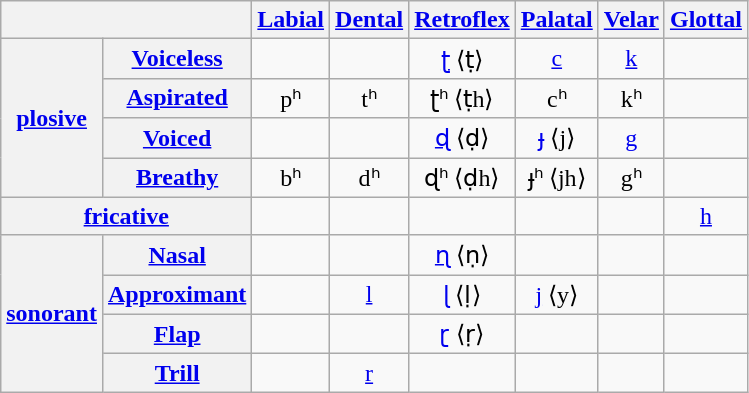<table class="wikitable" style="text-align: center;">
<tr>
<th colspan="2"></th>
<th><a href='#'>Labial</a></th>
<th><a href='#'>Dental</a></th>
<th><a href='#'>Retroflex</a></th>
<th><a href='#'>Palatal</a></th>
<th><a href='#'>Velar</a></th>
<th><a href='#'>Glottal</a></th>
</tr>
<tr>
<th rowspan="4"><a href='#'>plosive</a></th>
<th><a href='#'>Voiceless</a></th>
<td></td>
<td></td>
<td><a href='#'>ʈ</a> ⟨ṭ⟩</td>
<td><a href='#'>c</a></td>
<td><a href='#'>k</a></td>
<td></td>
</tr>
<tr>
<th><a href='#'>Aspirated</a></th>
<td>pʰ</td>
<td>tʰ</td>
<td>ʈʰ ⟨ṭh⟩</td>
<td>cʰ</td>
<td>kʰ</td>
<td></td>
</tr>
<tr>
<th><a href='#'>Voiced</a></th>
<td></td>
<td></td>
<td><a href='#'>ɖ</a> ⟨ḍ⟩</td>
<td><a href='#'>ɟ</a> ⟨j⟩</td>
<td><a href='#'>g</a></td>
<td></td>
</tr>
<tr>
<th><a href='#'>Breathy</a></th>
<td>bʰ</td>
<td>dʰ</td>
<td>ɖʰ ⟨ḍh⟩</td>
<td>ɟʰ ⟨jh⟩</td>
<td>gʰ</td>
<td></td>
</tr>
<tr>
<th colspan="2"><a href='#'>fricative</a></th>
<td></td>
<td></td>
<td></td>
<td></td>
<td></td>
<td><a href='#'>h</a></td>
</tr>
<tr>
<th rowspan="4"><a href='#'>sonorant</a></th>
<th><a href='#'>Nasal</a></th>
<td></td>
<td></td>
<td><a href='#'>ɳ</a> ⟨ṇ⟩</td>
<td></td>
<td></td>
<td></td>
</tr>
<tr>
<th><a href='#'>Approximant</a></th>
<td></td>
<td><a href='#'>l</a></td>
<td><a href='#'>ɭ</a> ⟨ḷ⟩</td>
<td><a href='#'>j</a> ⟨y⟩</td>
<td></td>
<td></td>
</tr>
<tr>
<th><a href='#'>Flap</a></th>
<td></td>
<td></td>
<td><a href='#'>ɽ</a> ⟨ṛ⟩</td>
<td></td>
<td></td>
<td></td>
</tr>
<tr>
<th><a href='#'>Trill</a></th>
<td></td>
<td><a href='#'>r</a></td>
<td></td>
<td></td>
<td></td>
<td></td>
</tr>
</table>
